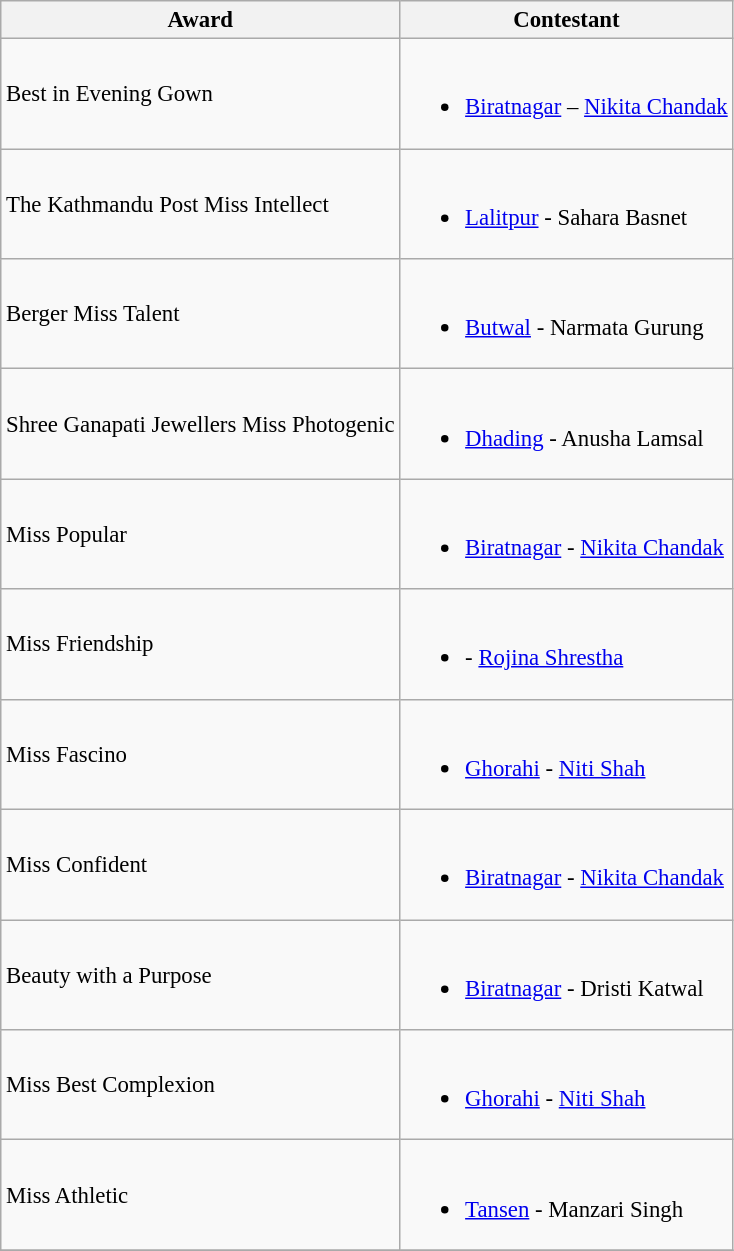<table class="wikitable sortable unsortable" style="font-size: 95%">
<tr>
<th>Award</th>
<th>Contestant</th>
</tr>
<tr>
<td>Best in Evening Gown</td>
<td><br><ul><li> <a href='#'>Biratnagar</a> – <a href='#'>Nikita Chandak</a></li></ul></td>
</tr>
<tr>
<td>The Kathmandu Post Miss Intellect</td>
<td><br><ul><li> <a href='#'>Lalitpur</a> - Sahara Basnet</li></ul></td>
</tr>
<tr>
<td>Berger Miss Talent</td>
<td><br><ul><li> <a href='#'>Butwal</a> - Narmata Gurung</li></ul></td>
</tr>
<tr>
<td>Shree Ganapati Jewellers Miss Photogenic</td>
<td><br><ul><li> <a href='#'>Dhading</a> - Anusha Lamsal</li></ul></td>
</tr>
<tr>
<td>Miss Popular</td>
<td><br><ul><li> <a href='#'>Biratnagar</a> - <a href='#'>Nikita Chandak</a></li></ul></td>
</tr>
<tr>
<td>Miss Friendship</td>
<td><br><ul><li> - <a href='#'>Rojina Shrestha</a></li></ul></td>
</tr>
<tr>
<td>Miss Fascino</td>
<td><br><ul><li> <a href='#'>Ghorahi</a> - <a href='#'>Niti Shah</a></li></ul></td>
</tr>
<tr>
<td>Miss Confident</td>
<td><br><ul><li> <a href='#'>Biratnagar</a> - <a href='#'>Nikita Chandak</a></li></ul></td>
</tr>
<tr>
<td>Beauty with a Purpose</td>
<td><br><ul><li> <a href='#'>Biratnagar</a> - Dristi Katwal</li></ul></td>
</tr>
<tr>
<td>Miss Best Complexion</td>
<td><br><ul><li> <a href='#'>Ghorahi</a> - <a href='#'>Niti Shah</a></li></ul></td>
</tr>
<tr>
<td>Miss Athletic</td>
<td><br><ul><li> <a href='#'>Tansen</a> - Manzari Singh</li></ul></td>
</tr>
<tr>
</tr>
</table>
